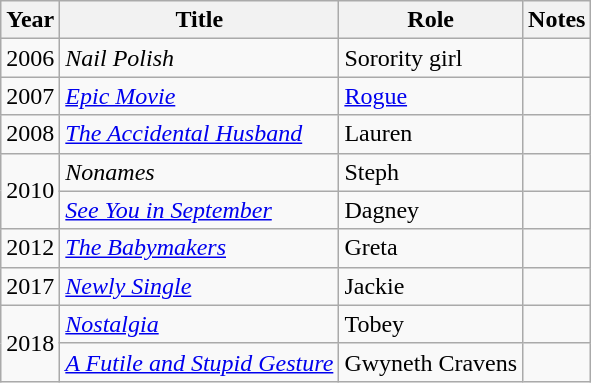<table class="wikitable sortable">
<tr>
<th>Year</th>
<th>Title</th>
<th>Role</th>
<th class="unsortable">Notes</th>
</tr>
<tr>
<td>2006</td>
<td><em>Nail Polish</em></td>
<td>Sorority girl</td>
<td></td>
</tr>
<tr>
<td>2007</td>
<td><em><a href='#'>Epic Movie</a></em></td>
<td><a href='#'>Rogue</a></td>
<td></td>
</tr>
<tr>
<td>2008</td>
<td><em><a href='#'>The Accidental Husband</a></em></td>
<td>Lauren</td>
<td></td>
</tr>
<tr>
<td rowspan="2">2010</td>
<td><em>Nonames</em></td>
<td>Steph</td>
<td></td>
</tr>
<tr>
<td><em><a href='#'>See You in September</a></em></td>
<td>Dagney</td>
<td></td>
</tr>
<tr>
<td>2012</td>
<td><em><a href='#'>The Babymakers</a></em></td>
<td>Greta</td>
<td></td>
</tr>
<tr>
<td>2017</td>
<td><em><a href='#'>Newly Single</a></em></td>
<td>Jackie</td>
<td></td>
</tr>
<tr>
<td rowspan="2">2018</td>
<td><em><a href='#'>Nostalgia</a></em></td>
<td>Tobey</td>
<td></td>
</tr>
<tr>
<td><em><a href='#'>A Futile and Stupid Gesture</a></em></td>
<td>Gwyneth Cravens</td>
<td></td>
</tr>
</table>
